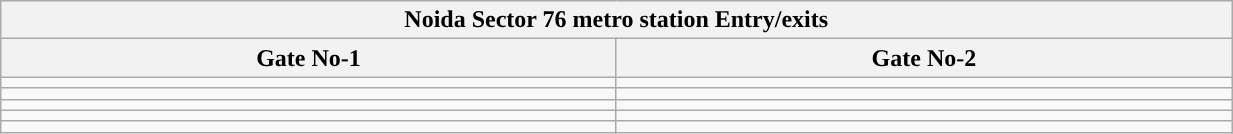<table class="wikitable" style="text-align: center;" width="65%">
<tr>
<th align="center" colspan="5" style="background:#"><span><strong>Noida Sector 76 metro station Entry/exits </strong></span></th>
</tr>
<tr>
<th style="width:15%;">Gate No-1</th>
<th style="width:15%;">Gate No-2</th>
</tr>
<tr>
<td></td>
<td></td>
</tr>
<tr>
<td></td>
<td></td>
</tr>
<tr>
<td></td>
<td></td>
</tr>
<tr>
<td></td>
<td></td>
</tr>
<tr>
<td></td>
<td></td>
</tr>
</table>
